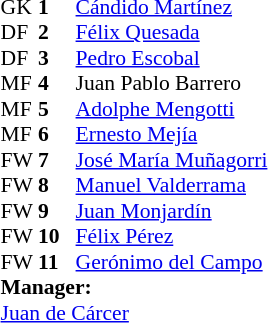<table style="font-size: 90%" cellspacing="0" cellpadding="0" align=center>
<tr>
<td colspan="4"></td>
</tr>
<tr>
<th width=25></th>
<th width=25></th>
</tr>
<tr>
<td>GK</td>
<td><strong>1</strong></td>
<td> <a href='#'>Cándido Martínez</a></td>
</tr>
<tr>
<td>DF</td>
<td><strong>2</strong></td>
<td> <a href='#'>Félix Quesada</a></td>
</tr>
<tr>
<td>DF</td>
<td><strong>3</strong></td>
<td> <a href='#'>Pedro Escobal</a></td>
</tr>
<tr>
<td>MF</td>
<td><strong>4</strong></td>
<td> Juan Pablo Barrero</td>
</tr>
<tr>
<td>MF</td>
<td><strong>5</strong></td>
<td> <a href='#'>Adolphe Mengotti</a></td>
</tr>
<tr>
<td>MF</td>
<td><strong>6</strong></td>
<td> <a href='#'>Ernesto Mejía</a></td>
</tr>
<tr>
<td>FW</td>
<td><strong>7</strong></td>
<td> <a href='#'>José María Muñagorri</a></td>
</tr>
<tr>
<td>FW</td>
<td><strong>8</strong></td>
<td> <a href='#'>Manuel Valderrama</a></td>
</tr>
<tr>
<td>FW</td>
<td><strong>9</strong></td>
<td> <a href='#'>Juan Monjardín</a></td>
</tr>
<tr>
<td>FW</td>
<td><strong>10</strong></td>
<td> <a href='#'>Félix Pérez</a></td>
</tr>
<tr>
<td>FW</td>
<td><strong>11</strong></td>
<td> <a href='#'>Gerónimo del Campo</a></td>
</tr>
<tr>
<td colspan=3><strong>Manager:</strong></td>
</tr>
<tr>
<td colspan=4> <a href='#'>Juan de Cárcer</a></td>
</tr>
</table>
